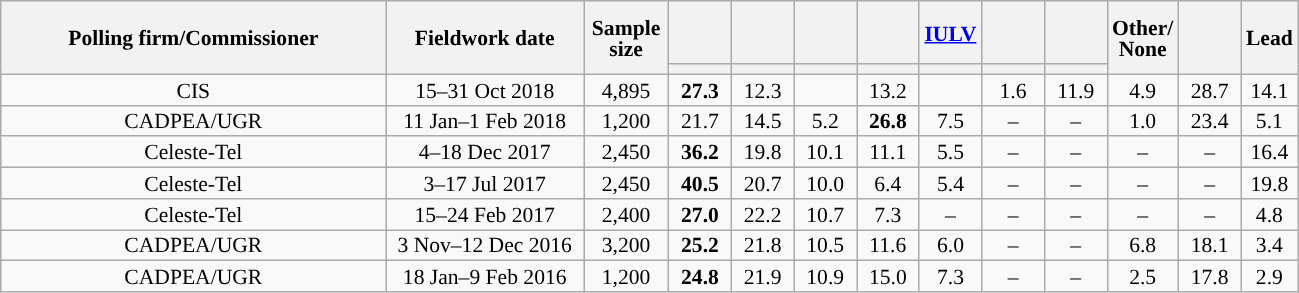<table class="wikitable collapsible collapsed" style="text-align:center; font-size:90%; line-height:14px;">
<tr style="height:42px;">
<th style="width:250px;" rowspan="2">Polling firm/Commissioner</th>
<th style="width:125px;" rowspan="2">Fieldwork date</th>
<th style="width:50px;" rowspan="2">Sample size</th>
<th style="width:35px;"></th>
<th style="width:35px;"></th>
<th style="width:35px;"></th>
<th style="width:35px;"></th>
<th style="width:35px;"><a href='#'>IULV</a></th>
<th style="width:35px;"></th>
<th style="width:35px;"></th>
<th style="width:35px;" rowspan="2">Other/<br>None</th>
<th style="width:35px;" rowspan="2"></th>
<th style="width:30px;" rowspan="2">Lead</th>
</tr>
<tr>
<th style="color:inherit;background:"></th>
<th style="color:inherit;background:"></th>
<th style="color:inherit;background:"></th>
<th style="color:inherit;background:"></th>
<th style="color:inherit;background:"></th>
<th style="color:inherit;background:"></th>
<th style="color:inherit;background:"></th>
</tr>
<tr>
<td>CIS</td>
<td>15–31 Oct 2018</td>
<td>4,895</td>
<td><strong>27.3</strong></td>
<td>12.3</td>
<td></td>
<td>13.2</td>
<td></td>
<td>1.6</td>
<td>11.9</td>
<td>4.9</td>
<td>28.7</td>
<td style="background:">14.1</td>
</tr>
<tr>
<td>CADPEA/UGR</td>
<td>11 Jan–1 Feb 2018</td>
<td>1,200</td>
<td>21.7</td>
<td>14.5</td>
<td>5.2</td>
<td><strong>26.8</strong></td>
<td>7.5</td>
<td>–</td>
<td>–</td>
<td>1.0</td>
<td>23.4</td>
<td style="background:">5.1</td>
</tr>
<tr>
<td>Celeste-Tel</td>
<td>4–18 Dec 2017</td>
<td>2,450</td>
<td><strong>36.2</strong></td>
<td>19.8</td>
<td>10.1</td>
<td>11.1</td>
<td>5.5</td>
<td>–</td>
<td>–</td>
<td>–</td>
<td>–</td>
<td style="background:">16.4</td>
</tr>
<tr>
<td>Celeste-Tel</td>
<td>3–17 Jul 2017</td>
<td>2,450</td>
<td><strong>40.5</strong></td>
<td>20.7</td>
<td>10.0</td>
<td>6.4</td>
<td>5.4</td>
<td>–</td>
<td>–</td>
<td>–</td>
<td>–</td>
<td style="background:">19.8</td>
</tr>
<tr>
<td>Celeste-Tel</td>
<td>15–24 Feb 2017</td>
<td>2,400</td>
<td><strong>27.0</strong></td>
<td>22.2</td>
<td>10.7</td>
<td>7.3</td>
<td>–</td>
<td>–</td>
<td>–</td>
<td>–</td>
<td>–</td>
<td style="background:">4.8</td>
</tr>
<tr>
<td>CADPEA/UGR</td>
<td>3 Nov–12 Dec 2016</td>
<td>3,200</td>
<td><strong>25.2</strong></td>
<td>21.8</td>
<td>10.5</td>
<td>11.6</td>
<td>6.0</td>
<td>–</td>
<td>–</td>
<td>6.8</td>
<td>18.1</td>
<td style="background:">3.4</td>
</tr>
<tr>
<td>CADPEA/UGR</td>
<td>18 Jan–9 Feb 2016</td>
<td>1,200</td>
<td><strong>24.8</strong></td>
<td>21.9</td>
<td>10.9</td>
<td>15.0</td>
<td>7.3</td>
<td>–</td>
<td>–</td>
<td>2.5</td>
<td>17.8</td>
<td style="background:">2.9</td>
</tr>
</table>
